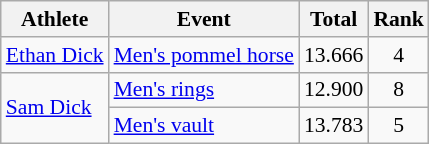<table class="wikitable" style="font-size:90%; text-align:center">
<tr>
<th>Athlete</th>
<th>Event</th>
<th>Total</th>
<th>Rank</th>
</tr>
<tr>
<td align=left><a href='#'>Ethan Dick</a></td>
<td align=left><a href='#'>Men's pommel horse</a></td>
<td>13.666</td>
<td>4</td>
</tr>
<tr>
<td align=left rowspan=2><a href='#'>Sam Dick</a></td>
<td align=left><a href='#'>Men's rings</a></td>
<td>12.900</td>
<td>8</td>
</tr>
<tr>
<td align=left><a href='#'>Men's vault</a></td>
<td>13.783</td>
<td>5</td>
</tr>
</table>
